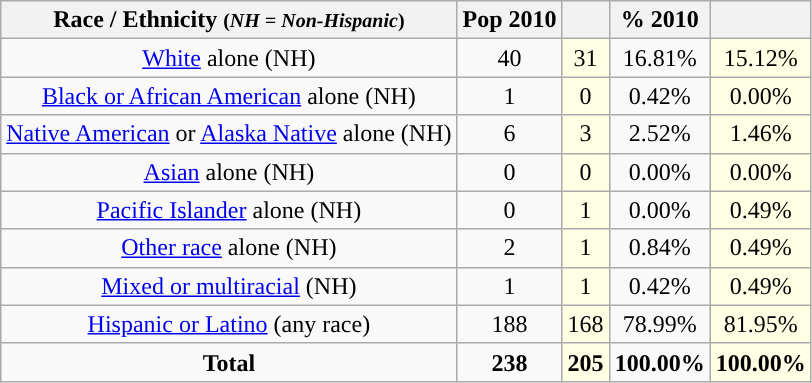<table class="wikitable" style="text-align:center;">
<tr>
<th>Race / Ethnicity <small>(<em>NH = Non-Hispanic</em>)</small></th>
<th>Pop 2010</th>
<th></th>
<th>% 2010</th>
<th></th>
</tr>
<tr>
<td><a href='#'>White</a> alone (NH)</td>
<td>40</td>
<td style='background: #ffffe6;'>31</td>
<td>16.81%</td>
<td style='background: #ffffe6;'>15.12%</td>
</tr>
<tr>
<td><a href='#'>Black or African American</a> alone (NH)</td>
<td>1</td>
<td style='background: #ffffe6;'>0</td>
<td>0.42%</td>
<td style='background: #ffffe6;'>0.00%</td>
</tr>
<tr>
<td><a href='#'>Native American</a> or <a href='#'>Alaska Native</a> alone (NH)</td>
<td>6</td>
<td style='background: #ffffe6;'>3</td>
<td>2.52%</td>
<td style='background: #ffffe6;'>1.46%</td>
</tr>
<tr>
<td><a href='#'>Asian</a> alone (NH)</td>
<td>0</td>
<td style='background: #ffffe6;'>0</td>
<td>0.00%</td>
<td style='background: #ffffe6;'>0.00%</td>
</tr>
<tr>
<td><a href='#'>Pacific Islander</a> alone (NH)</td>
<td>0</td>
<td style='background: #ffffe6;'>1</td>
<td>0.00%</td>
<td style='background: #ffffe6;'>0.49%</td>
</tr>
<tr>
<td><a href='#'>Other race</a> alone (NH)</td>
<td>2</td>
<td style='background: #ffffe6;'>1</td>
<td>0.84%</td>
<td style='background: #ffffe6;'>0.49%</td>
</tr>
<tr>
<td><a href='#'>Mixed or multiracial</a> (NH)</td>
<td>1</td>
<td style='background: #ffffe6;'>1</td>
<td>0.42%</td>
<td style='background: #ffffe6;'>0.49%</td>
</tr>
<tr>
<td><a href='#'>Hispanic or Latino</a> (any race)</td>
<td>188</td>
<td style='background: #ffffe6;'>168</td>
<td>78.99%</td>
<td style='background: #ffffe6;'>81.95%</td>
</tr>
<tr>
<td><strong>Total</strong></td>
<td><strong>238</strong></td>
<td style='background: #ffffe6;'><strong>205</strong></td>
<td><strong>100.00%</strong></td>
<td style='background: #ffffe6;'><strong>100.00%</strong></td>
</tr>
</table>
